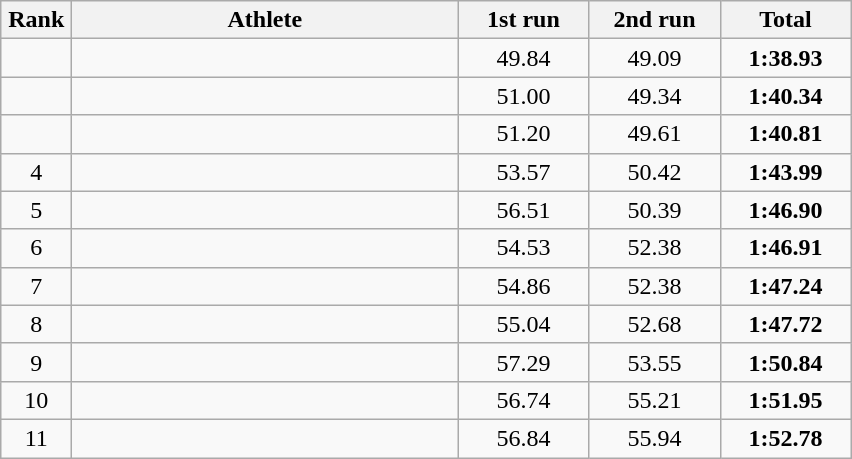<table class=wikitable style="text-align:center">
<tr>
<th width=40>Rank</th>
<th width=250>Athlete</th>
<th width=80>1st run</th>
<th width=80>2nd run</th>
<th width=80>Total</th>
</tr>
<tr>
<td></td>
<td align=left></td>
<td>49.84</td>
<td>49.09</td>
<td><strong>1:38.93</strong></td>
</tr>
<tr>
<td></td>
<td align=left></td>
<td>51.00</td>
<td>49.34</td>
<td><strong>1:40.34</strong></td>
</tr>
<tr>
<td></td>
<td align=left></td>
<td>51.20</td>
<td>49.61</td>
<td><strong>1:40.81</strong></td>
</tr>
<tr>
<td>4</td>
<td align=left></td>
<td>53.57</td>
<td>50.42</td>
<td><strong>1:43.99</strong></td>
</tr>
<tr>
<td>5</td>
<td align=left></td>
<td>56.51</td>
<td>50.39</td>
<td><strong>1:46.90</strong></td>
</tr>
<tr>
<td>6</td>
<td align=left></td>
<td>54.53</td>
<td>52.38</td>
<td><strong>1:46.91</strong></td>
</tr>
<tr>
<td>7</td>
<td align=left></td>
<td>54.86</td>
<td>52.38</td>
<td><strong>1:47.24</strong></td>
</tr>
<tr>
<td>8</td>
<td align=left></td>
<td>55.04</td>
<td>52.68</td>
<td><strong>1:47.72</strong></td>
</tr>
<tr>
<td>9</td>
<td align=left></td>
<td>57.29</td>
<td>53.55</td>
<td><strong>1:50.84</strong></td>
</tr>
<tr>
<td>10</td>
<td align=left></td>
<td>56.74</td>
<td>55.21</td>
<td><strong>1:51.95</strong></td>
</tr>
<tr>
<td>11</td>
<td align=left></td>
<td>56.84</td>
<td>55.94</td>
<td><strong>1:52.78</strong></td>
</tr>
</table>
